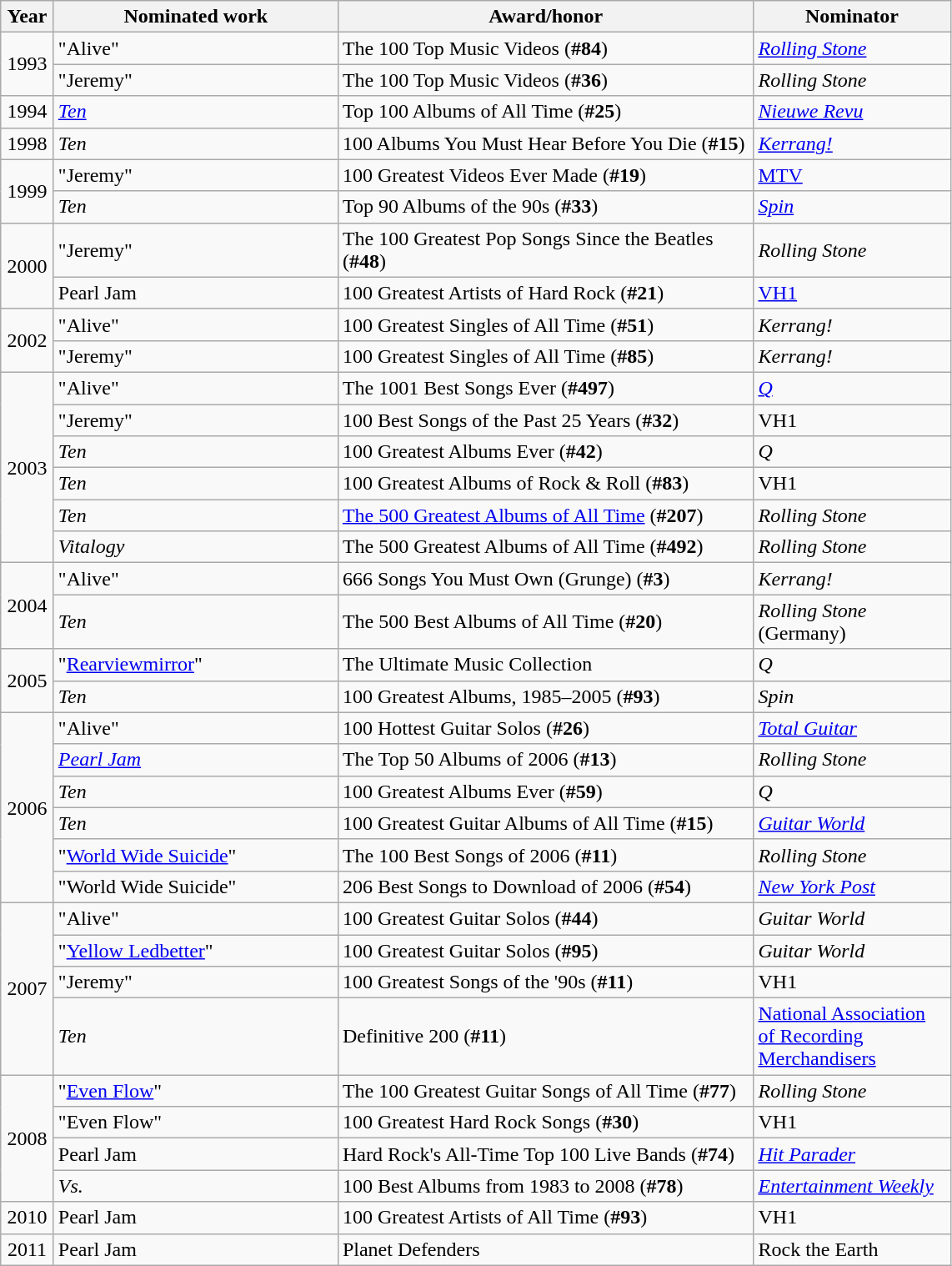<table class="wikitable sortable" style="table-layout: fixed;" width="650">
<tr>
<th width="35">Year</th>
<th width="220">Nominated work</th>
<th width="325">Award/honor</th>
<th width="150">Nominator</th>
</tr>
<tr>
<td align="center" rowspan=2>1993</td>
<td>"Alive"</td>
<td>The 100 Top Music Videos (<strong>#84</strong>)</td>
<td><em><a href='#'>Rolling Stone</a></em></td>
</tr>
<tr>
<td>"Jeremy"</td>
<td>The 100 Top Music Videos (<strong>#36</strong>)</td>
<td><em>Rolling Stone</em></td>
</tr>
<tr>
<td align="center">1994</td>
<td><em><a href='#'>Ten</a></em></td>
<td>Top 100 Albums of All Time (<strong>#25</strong>)</td>
<td><em><a href='#'>Nieuwe Revu</a></em></td>
</tr>
<tr>
<td align="center">1998</td>
<td><em>Ten</em></td>
<td>100 Albums You Must Hear Before You Die (<strong>#15</strong>)</td>
<td><em><a href='#'>Kerrang!</a></em></td>
</tr>
<tr>
<td align="center" rowspan=2>1999</td>
<td>"Jeremy"</td>
<td>100 Greatest Videos Ever Made (<strong>#19</strong>)</td>
<td><a href='#'>MTV</a></td>
</tr>
<tr>
<td><em>Ten</em></td>
<td>Top 90 Albums of the 90s (<strong>#33</strong>)</td>
<td><em><a href='#'>Spin</a></em></td>
</tr>
<tr>
<td align="center" rowspan=2>2000</td>
<td>"Jeremy"</td>
<td>The 100 Greatest Pop Songs Since the Beatles (<strong>#48</strong>)</td>
<td><em>Rolling Stone</em></td>
</tr>
<tr>
<td>Pearl Jam</td>
<td>100 Greatest Artists of Hard Rock (<strong>#21</strong>)</td>
<td><a href='#'>VH1</a></td>
</tr>
<tr>
<td align="center" rowspan=2>2002</td>
<td>"Alive"</td>
<td>100 Greatest Singles of All Time (<strong>#51</strong>)</td>
<td><em>Kerrang!</em></td>
</tr>
<tr>
<td>"Jeremy"</td>
<td>100 Greatest Singles of All Time (<strong>#85</strong>)</td>
<td><em>Kerrang!</em></td>
</tr>
<tr>
<td align="center" rowspan=6>2003</td>
<td>"Alive"</td>
<td>The 1001 Best Songs Ever (<strong>#497</strong>)</td>
<td><em><a href='#'>Q</a></em></td>
</tr>
<tr>
<td>"Jeremy"</td>
<td>100 Best Songs of the Past 25 Years (<strong>#32</strong>)</td>
<td>VH1</td>
</tr>
<tr>
<td><em>Ten</em></td>
<td>100 Greatest Albums Ever (<strong>#42</strong>)</td>
<td><em>Q</em></td>
</tr>
<tr>
<td><em>Ten</em></td>
<td>100 Greatest Albums of Rock & Roll (<strong>#83</strong>)</td>
<td>VH1</td>
</tr>
<tr>
<td><em>Ten</em></td>
<td><a href='#'>The 500 Greatest Albums of All Time</a> (<strong>#207</strong>)</td>
<td><em>Rolling Stone</em></td>
</tr>
<tr>
<td><em>Vitalogy</em></td>
<td>The 500 Greatest Albums of All Time (<strong>#492</strong>)</td>
<td><em>Rolling Stone</em></td>
</tr>
<tr>
<td align="center" rowspan=2>2004</td>
<td>"Alive"</td>
<td>666 Songs You Must Own (Grunge) (<strong>#3</strong>)</td>
<td><em>Kerrang!</em></td>
</tr>
<tr>
<td><em>Ten</em></td>
<td>The 500 Best Albums of All Time (<strong>#20</strong>)</td>
<td><em>Rolling Stone</em> (Germany)</td>
</tr>
<tr>
<td align="center" rowspan=2>2005</td>
<td>"<a href='#'>Rearviewmirror</a>"</td>
<td>The Ultimate Music Collection</td>
<td><em>Q</em></td>
</tr>
<tr>
<td><em>Ten</em></td>
<td>100 Greatest Albums, 1985–2005 (<strong>#93</strong>)</td>
<td><em>Spin</em></td>
</tr>
<tr>
<td align="center" rowspan=6>2006</td>
<td>"Alive"</td>
<td>100 Hottest Guitar Solos (<strong>#26</strong>)</td>
<td><em><a href='#'>Total Guitar</a></em></td>
</tr>
<tr>
<td><em><a href='#'>Pearl Jam</a></em></td>
<td>The Top 50 Albums of 2006 (<strong>#13</strong>)</td>
<td><em>Rolling Stone</em></td>
</tr>
<tr>
<td><em>Ten</em></td>
<td>100 Greatest Albums Ever (<strong>#59</strong>)</td>
<td><em>Q</em></td>
</tr>
<tr>
<td><em>Ten</em></td>
<td>100 Greatest Guitar Albums of All Time (<strong>#15</strong>)</td>
<td><em><a href='#'>Guitar World</a></em></td>
</tr>
<tr>
<td>"<a href='#'>World Wide Suicide</a>"</td>
<td>The 100 Best Songs of 2006 (<strong>#11</strong>)</td>
<td><em>Rolling Stone</em></td>
</tr>
<tr>
<td>"World Wide Suicide"</td>
<td>206 Best Songs to Download of 2006 (<strong>#54</strong>)</td>
<td><em><a href='#'>New York Post</a></em></td>
</tr>
<tr>
<td align="center" rowspan=4>2007</td>
<td>"Alive"</td>
<td>100 Greatest Guitar Solos (<strong>#44</strong>)</td>
<td><em>Guitar World</em></td>
</tr>
<tr>
<td>"<a href='#'>Yellow Ledbetter</a>"</td>
<td>100 Greatest Guitar Solos (<strong>#95</strong>)</td>
<td><em>Guitar World</em></td>
</tr>
<tr>
<td>"Jeremy"</td>
<td>100 Greatest Songs of the '90s (<strong>#11</strong>)</td>
<td>VH1</td>
</tr>
<tr>
<td><em>Ten</em></td>
<td>Definitive 200 (<strong>#11</strong>)</td>
<td><a href='#'>National Association of Recording Merchandisers</a></td>
</tr>
<tr>
<td align="center" rowspan=4>2008</td>
<td>"<a href='#'>Even Flow</a>"</td>
<td>The 100 Greatest Guitar Songs of All Time (<strong>#77</strong>)</td>
<td><em>Rolling Stone</em></td>
</tr>
<tr>
<td>"Even Flow"</td>
<td>100 Greatest Hard Rock Songs (<strong>#30</strong>)</td>
<td>VH1</td>
</tr>
<tr>
<td>Pearl Jam</td>
<td>Hard Rock's All-Time Top 100 Live Bands (<strong>#74</strong>)</td>
<td><em><a href='#'>Hit Parader</a></em></td>
</tr>
<tr>
<td><em>Vs.</em></td>
<td>100 Best Albums from 1983 to 2008 (<strong>#78</strong>)</td>
<td><em><a href='#'>Entertainment Weekly</a></em></td>
</tr>
<tr>
<td align="center">2010</td>
<td>Pearl Jam</td>
<td>100 Greatest Artists of All Time (<strong>#93</strong>)</td>
<td>VH1</td>
</tr>
<tr>
<td align="center">2011</td>
<td>Pearl Jam</td>
<td>Planet Defenders</td>
<td>Rock the Earth</td>
</tr>
</table>
